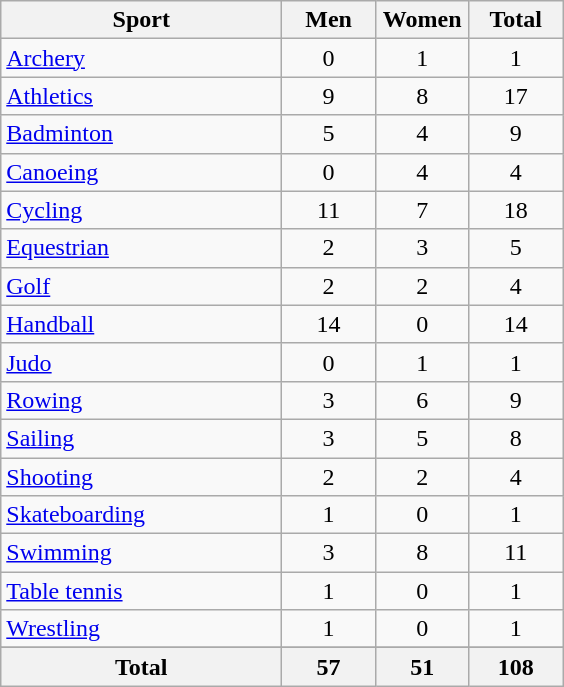<table class="wikitable sortable" style="text-align:center;">
<tr>
<th width=180>Sport</th>
<th width=55>Men</th>
<th width=55>Women</th>
<th width=55>Total</th>
</tr>
<tr>
<td align=left><a href='#'>Archery</a></td>
<td>0</td>
<td>1</td>
<td>1</td>
</tr>
<tr>
<td align=left><a href='#'>Athletics</a></td>
<td>9</td>
<td>8</td>
<td>17</td>
</tr>
<tr>
<td align=left><a href='#'>Badminton</a></td>
<td>5</td>
<td>4</td>
<td>9</td>
</tr>
<tr>
<td align=left><a href='#'>Canoeing</a></td>
<td>0</td>
<td>4</td>
<td>4</td>
</tr>
<tr>
<td align=left><a href='#'>Cycling</a></td>
<td>11</td>
<td>7</td>
<td>18</td>
</tr>
<tr>
<td align=left><a href='#'>Equestrian</a></td>
<td>2</td>
<td>3</td>
<td>5</td>
</tr>
<tr>
<td align=left><a href='#'>Golf</a></td>
<td>2</td>
<td>2</td>
<td>4</td>
</tr>
<tr>
<td align=left><a href='#'>Handball</a></td>
<td>14</td>
<td>0</td>
<td>14</td>
</tr>
<tr>
<td align=left><a href='#'>Judo</a></td>
<td>0</td>
<td>1</td>
<td>1</td>
</tr>
<tr>
<td align=left><a href='#'>Rowing</a></td>
<td>3</td>
<td>6</td>
<td>9</td>
</tr>
<tr>
<td align=left><a href='#'>Sailing</a></td>
<td>3</td>
<td>5</td>
<td>8</td>
</tr>
<tr>
<td align=left><a href='#'>Shooting</a></td>
<td>2</td>
<td>2</td>
<td>4</td>
</tr>
<tr>
<td align=left><a href='#'>Skateboarding</a></td>
<td>1</td>
<td>0</td>
<td>1</td>
</tr>
<tr>
<td align=left><a href='#'>Swimming</a></td>
<td>3</td>
<td>8</td>
<td>11</td>
</tr>
<tr>
<td align=left><a href='#'>Table tennis</a></td>
<td>1</td>
<td>0</td>
<td>1</td>
</tr>
<tr>
<td align=left><a href='#'>Wrestling</a></td>
<td>1</td>
<td>0</td>
<td>1</td>
</tr>
<tr>
</tr>
<tr class="sortbottom">
<th>Total</th>
<th>57</th>
<th>51</th>
<th>108</th>
</tr>
</table>
